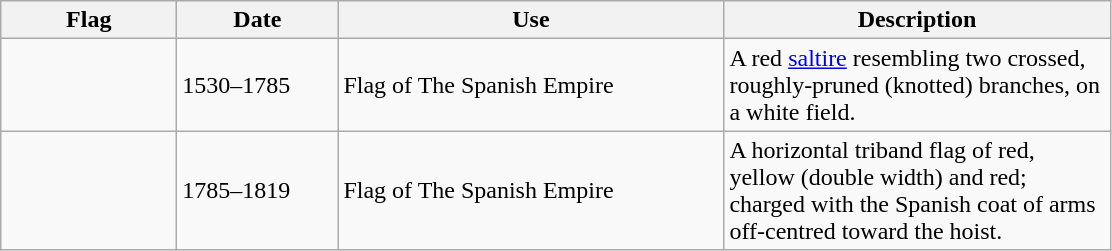<table class="wikitable">
<tr>
<th style="width:110px;">Flag</th>
<th style="width:100px;">Date</th>
<th style="width:250px;">Use</th>
<th style="width:250px;">Description</th>
</tr>
<tr>
<td></td>
<td>1530–1785</td>
<td>Flag of The Spanish Empire</td>
<td>A red <a href='#'>saltire</a> resembling two crossed, roughly-pruned (knotted) branches, on a white field.</td>
</tr>
<tr>
<td></td>
<td>1785–1819</td>
<td>Flag of The Spanish Empire</td>
<td>A horizontal triband flag of red, yellow (double width) and red; charged with the Spanish coat of arms off-centred toward the hoist.</td>
</tr>
</table>
